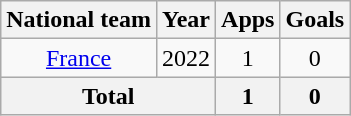<table class="wikitable" style="text-align: center;">
<tr>
<th>National team</th>
<th>Year</th>
<th>Apps</th>
<th>Goals</th>
</tr>
<tr>
<td><a href='#'>France</a></td>
<td>2022</td>
<td>1</td>
<td>0</td>
</tr>
<tr>
<th colspan="2">Total</th>
<th>1</th>
<th>0</th>
</tr>
</table>
